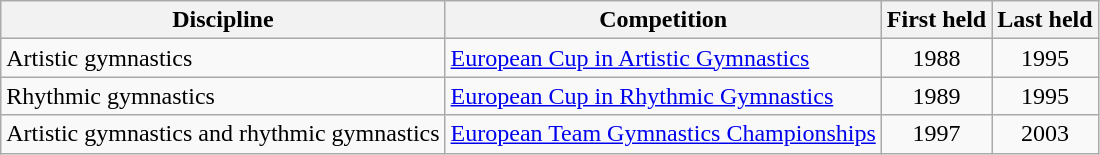<table class="wikitable sortable">
<tr>
<th>Discipline</th>
<th>Competition</th>
<th>First held</th>
<th>Last held</th>
</tr>
<tr>
<td>Artistic gymnastics</td>
<td><a href='#'>European Cup in Artistic Gymnastics</a></td>
<td align=center>1988</td>
<td align=center>1995</td>
</tr>
<tr>
<td>Rhythmic gymnastics</td>
<td><a href='#'>European Cup in Rhythmic Gymnastics</a></td>
<td align=center>1989</td>
<td align=center>1995</td>
</tr>
<tr>
<td>Artistic gymnastics and rhythmic gymnastics</td>
<td><a href='#'>European Team Gymnastics Championships</a></td>
<td align=center>1997</td>
<td align=center>2003</td>
</tr>
</table>
